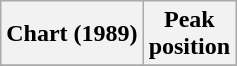<table class="wikitable plainrowheaders" style="text-align:center">
<tr>
<th>Chart (1989)</th>
<th>Peak<br>position</th>
</tr>
<tr>
</tr>
</table>
